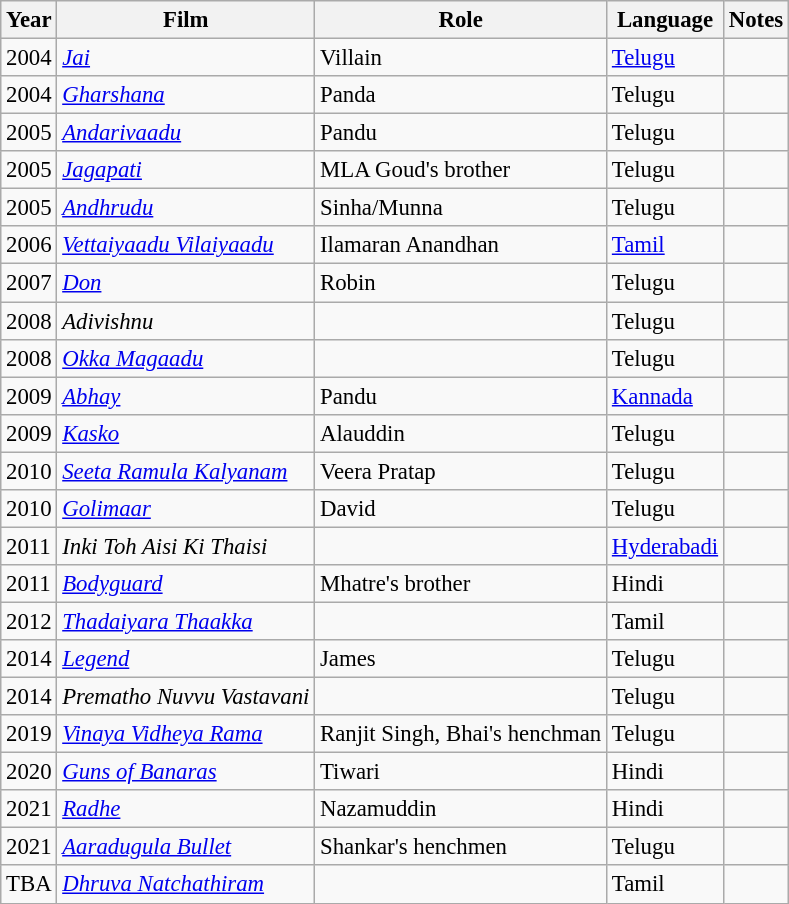<table class="wikitable" style="font-size: 95%;">
<tr>
<th>Year</th>
<th>Film</th>
<th>Role</th>
<th>Language</th>
<th>Notes</th>
</tr>
<tr>
<td>2004</td>
<td><em><a href='#'>Jai</a></em></td>
<td>Villain</td>
<td><a href='#'>Telugu</a></td>
<td></td>
</tr>
<tr>
<td>2004</td>
<td><em><a href='#'>Gharshana</a></em></td>
<td>Panda</td>
<td>Telugu</td>
<td></td>
</tr>
<tr>
<td>2005</td>
<td><em><a href='#'>Andarivaadu</a></em></td>
<td>Pandu</td>
<td>Telugu</td>
<td></td>
</tr>
<tr>
<td>2005</td>
<td><em><a href='#'>Jagapati</a></em></td>
<td>MLA Goud's brother</td>
<td>Telugu</td>
<td></td>
</tr>
<tr>
<td>2005</td>
<td><em><a href='#'>Andhrudu</a></em></td>
<td>Sinha/Munna</td>
<td>Telugu</td>
<td></td>
</tr>
<tr>
<td>2006</td>
<td><em><a href='#'>Vettaiyaadu Vilaiyaadu</a></em></td>
<td>Ilamaran Anandhan</td>
<td><a href='#'>Tamil</a></td>
<td></td>
</tr>
<tr>
<td>2007</td>
<td><em><a href='#'>Don</a></em></td>
<td>Robin</td>
<td>Telugu</td>
<td></td>
</tr>
<tr>
<td>2008</td>
<td><em>Adivishnu</em></td>
<td></td>
<td>Telugu</td>
<td></td>
</tr>
<tr>
<td>2008</td>
<td><em><a href='#'>Okka Magaadu</a></em></td>
<td></td>
<td>Telugu</td>
<td></td>
</tr>
<tr>
<td>2009</td>
<td><em><a href='#'>Abhay</a></em></td>
<td>Pandu</td>
<td><a href='#'>Kannada</a></td>
<td></td>
</tr>
<tr>
<td>2009</td>
<td><em><a href='#'>Kasko</a></em></td>
<td>Alauddin</td>
<td>Telugu</td>
<td></td>
</tr>
<tr>
<td>2010</td>
<td><em><a href='#'>Seeta Ramula Kalyanam</a></em></td>
<td>Veera Pratap</td>
<td>Telugu</td>
<td></td>
</tr>
<tr>
<td>2010</td>
<td><em><a href='#'>Golimaar</a></em></td>
<td>David</td>
<td>Telugu</td>
<td></td>
</tr>
<tr>
<td>2011</td>
<td><em>Inki Toh Aisi Ki Thaisi</em></td>
<td></td>
<td><a href='#'>Hyderabadi</a></td>
<td></td>
</tr>
<tr>
<td>2011</td>
<td><em><a href='#'>Bodyguard</a></em></td>
<td>Mhatre's brother</td>
<td>Hindi</td>
<td></td>
</tr>
<tr>
<td>2012</td>
<td><em><a href='#'>Thadaiyara Thaakka</a></em></td>
<td></td>
<td>Tamil</td>
<td></td>
</tr>
<tr>
<td>2014</td>
<td><em><a href='#'>Legend</a></em></td>
<td>James</td>
<td>Telugu</td>
<td></td>
</tr>
<tr>
<td>2014</td>
<td><em>Prematho Nuvvu Vastavani</em></td>
<td></td>
<td>Telugu</td>
<td></td>
</tr>
<tr>
<td>2019</td>
<td><em><a href='#'>Vinaya Vidheya Rama</a></em></td>
<td>Ranjit Singh, Bhai's henchman</td>
<td>Telugu</td>
<td></td>
</tr>
<tr>
<td>2020</td>
<td><em><a href='#'>Guns of Banaras</a></em></td>
<td>Tiwari</td>
<td>Hindi</td>
<td></td>
</tr>
<tr>
<td>2021</td>
<td><em><a href='#'>Radhe</a></em></td>
<td>Nazamuddin</td>
<td>Hindi</td>
<td></td>
</tr>
<tr>
<td>2021</td>
<td><em><a href='#'>Aaradugula Bullet</a></em></td>
<td>Shankar's henchmen</td>
<td>Telugu</td>
<td></td>
</tr>
<tr>
<td>TBA</td>
<td><em><a href='#'>Dhruva Natchathiram</a></em></td>
<td></td>
<td>Tamil</td>
<td></td>
</tr>
</table>
